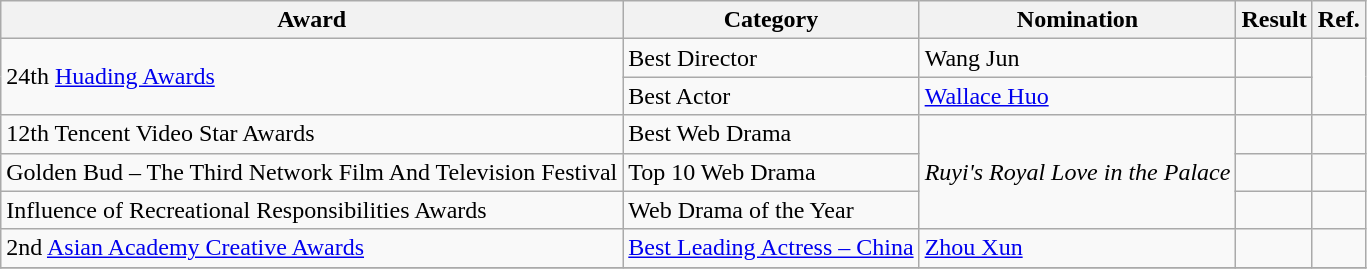<table class="wikitable">
<tr>
<th>Award</th>
<th>Category</th>
<th>Nomination</th>
<th>Result</th>
<th>Ref.</th>
</tr>
<tr>
<td rowspan=2>24th <a href='#'>Huading Awards</a></td>
<td>Best Director</td>
<td>Wang Jun</td>
<td></td>
<td rowspan=2></td>
</tr>
<tr>
<td>Best Actor</td>
<td><a href='#'>Wallace Huo</a></td>
<td></td>
</tr>
<tr>
<td>12th Tencent Video Star Awards</td>
<td>Best Web Drama</td>
<td rowspan=3><em>Ruyi's Royal Love in the Palace</em></td>
<td></td>
<td></td>
</tr>
<tr>
<td>Golden Bud – The Third Network Film And Television Festival</td>
<td>Top 10 Web Drama</td>
<td></td>
<td></td>
</tr>
<tr>
<td>Influence of Recreational Responsibilities Awards</td>
<td>Web Drama of the Year</td>
<td></td>
<td></td>
</tr>
<tr>
<td>2nd <a href='#'>Asian Academy Creative Awards</a></td>
<td><a href='#'>Best Leading Actress – China</a></td>
<td><a href='#'>Zhou Xun</a></td>
<td></td>
<td></td>
</tr>
<tr>
</tr>
</table>
